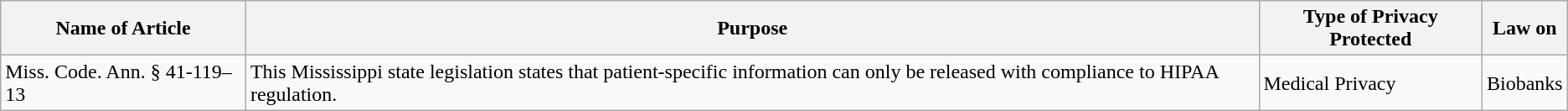<table class="wikitable">
<tr>
<th>Name of Article</th>
<th>Purpose</th>
<th>Type of Privacy Protected</th>
<th>Law on</th>
</tr>
<tr>
<td>Miss. Code. Ann. § 41-119–13</td>
<td>This Mississippi state legislation states that patient-specific information can only be released with compliance to HIPAA regulation.</td>
<td>Medical Privacy</td>
<td>Biobanks</td>
</tr>
</table>
